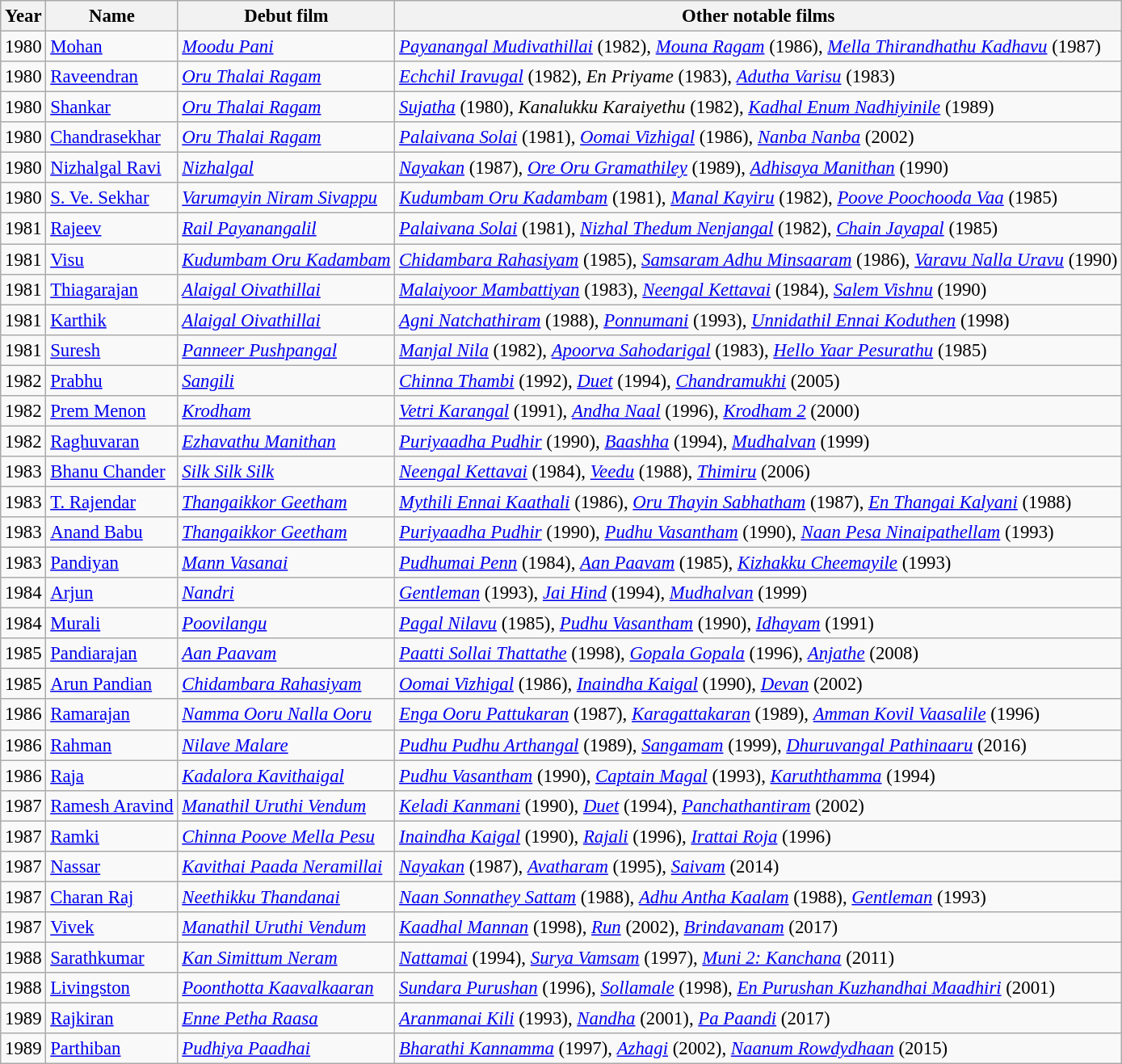<table class="wikitable sortable" style="font-size:95%;">
<tr>
<th>Year</th>
<th>Name</th>
<th>Debut film</th>
<th class=unsortable>Other notable films</th>
</tr>
<tr>
<td>1980</td>
<td><a href='#'>Mohan</a></td>
<td><em><a href='#'>Moodu Pani</a></em></td>
<td><em><a href='#'>Payanangal Mudivathillai</a></em> (1982), <em><a href='#'>Mouna Ragam</a></em> (1986), <em><a href='#'>Mella Thirandhathu Kadhavu</a></em> (1987)</td>
</tr>
<tr>
<td>1980</td>
<td><a href='#'>Raveendran</a></td>
<td><em><a href='#'>Oru Thalai Ragam</a></em></td>
<td><em><a href='#'>Echchil Iravugal</a></em> (1982), <em>En Priyame</em> (1983), <em><a href='#'>Adutha Varisu</a></em> (1983)</td>
</tr>
<tr>
<td>1980</td>
<td><a href='#'>Shankar</a></td>
<td><em><a href='#'>Oru Thalai Ragam</a></em></td>
<td><em><a href='#'>Sujatha</a></em> (1980), <em>Kanalukku Karaiyethu</em> (1982), <em><a href='#'>Kadhal Enum Nadhiyinile</a></em> (1989)</td>
</tr>
<tr>
<td>1980</td>
<td><a href='#'>Chandrasekhar</a></td>
<td><em><a href='#'>Oru Thalai Ragam</a></em></td>
<td><em><a href='#'>Palaivana Solai</a></em> (1981), <em><a href='#'>Oomai Vizhigal</a></em> (1986), <em><a href='#'>Nanba Nanba</a></em> (2002)</td>
</tr>
<tr>
<td>1980</td>
<td><a href='#'>Nizhalgal Ravi</a></td>
<td><em><a href='#'>Nizhalgal</a></em></td>
<td><em><a href='#'>Nayakan</a></em> (1987), <em><a href='#'>Ore Oru Gramathiley</a></em> (1989), <em><a href='#'>Adhisaya Manithan</a></em> (1990)</td>
</tr>
<tr>
<td>1980</td>
<td><a href='#'>S. Ve. Sekhar</a></td>
<td><em><a href='#'>Varumayin Niram Sivappu</a></em></td>
<td><em><a href='#'>Kudumbam Oru Kadambam</a></em> (1981), <em><a href='#'>Manal Kayiru</a></em> (1982), <em><a href='#'>Poove Poochooda Vaa</a></em> (1985)</td>
</tr>
<tr>
<td>1981</td>
<td><a href='#'>Rajeev</a></td>
<td><em><a href='#'>Rail Payanangalil</a></em></td>
<td><em><a href='#'>Palaivana Solai</a></em> (1981), <em><a href='#'>Nizhal Thedum Nenjangal</a></em> (1982), <em><a href='#'>Chain Jayapal</a></em> (1985)</td>
</tr>
<tr>
<td>1981</td>
<td><a href='#'>Visu</a></td>
<td><em><a href='#'>Kudumbam Oru Kadambam</a></em></td>
<td><em><a href='#'>Chidambara Rahasiyam</a></em> (1985), <em><a href='#'>Samsaram Adhu Minsaaram</a></em> (1986), <em><a href='#'>Varavu Nalla Uravu</a></em> (1990)</td>
</tr>
<tr>
<td>1981</td>
<td><a href='#'>Thiagarajan</a></td>
<td><em><a href='#'>Alaigal Oivathillai</a></em></td>
<td><em><a href='#'>Malaiyoor Mambattiyan</a></em> (1983), <em><a href='#'>Neengal Kettavai</a></em> (1984), <em><a href='#'>Salem Vishnu</a></em> (1990)</td>
</tr>
<tr>
<td>1981</td>
<td><a href='#'>Karthik</a></td>
<td><em><a href='#'>Alaigal Oivathillai</a></em></td>
<td><em><a href='#'>Agni Natchathiram</a></em> (1988), <em><a href='#'>Ponnumani</a></em> (1993), <em><a href='#'>Unnidathil Ennai Koduthen</a></em> (1998)</td>
</tr>
<tr>
<td>1981</td>
<td><a href='#'>Suresh</a></td>
<td><em><a href='#'>Panneer Pushpangal</a></em></td>
<td><em><a href='#'>Manjal Nila</a></em> (1982), <em><a href='#'>Apoorva Sahodarigal</a></em> (1983), <em><a href='#'>Hello Yaar Pesurathu</a></em> (1985)</td>
</tr>
<tr>
<td>1982</td>
<td><a href='#'>Prabhu</a></td>
<td><em><a href='#'>Sangili</a></em></td>
<td><em><a href='#'>Chinna Thambi</a></em> (1992), <em><a href='#'>Duet</a></em> (1994), <em><a href='#'>Chandramukhi</a></em> (2005)</td>
</tr>
<tr>
<td>1982</td>
<td><a href='#'>Prem Menon</a></td>
<td><em><a href='#'>Krodham</a></em></td>
<td><em><a href='#'>Vetri Karangal</a></em> (1991), <em><a href='#'>Andha Naal</a></em> (1996), <em><a href='#'>Krodham 2</a></em> (2000)</td>
</tr>
<tr>
<td>1982</td>
<td><a href='#'>Raghuvaran</a></td>
<td><em><a href='#'>Ezhavathu Manithan</a></em></td>
<td><em><a href='#'>Puriyaadha Pudhir</a></em> (1990), <em><a href='#'>Baashha</a></em> (1994), <em><a href='#'>Mudhalvan</a></em> (1999)</td>
</tr>
<tr>
<td>1983</td>
<td><a href='#'>Bhanu Chander</a></td>
<td><em><a href='#'>Silk Silk Silk</a></em></td>
<td><em><a href='#'>Neengal Kettavai</a></em> (1984), <em><a href='#'>Veedu</a></em> (1988), <em><a href='#'>Thimiru</a></em> (2006)</td>
</tr>
<tr>
<td>1983</td>
<td><a href='#'>T. Rajendar</a></td>
<td><em><a href='#'>Thangaikkor Geetham</a></em></td>
<td><em><a href='#'>Mythili Ennai Kaathali</a></em> (1986), <em><a href='#'>Oru Thayin Sabhatham</a></em> (1987), <em><a href='#'>En Thangai Kalyani</a></em> (1988)</td>
</tr>
<tr>
<td>1983</td>
<td><a href='#'>Anand Babu</a></td>
<td><em><a href='#'>Thangaikkor Geetham</a></em></td>
<td><em><a href='#'>Puriyaadha Pudhir</a></em> (1990), <em><a href='#'>Pudhu Vasantham</a></em> (1990), <em><a href='#'>Naan Pesa Ninaipathellam</a></em> (1993)</td>
</tr>
<tr>
<td>1983</td>
<td><a href='#'>Pandiyan</a></td>
<td><em><a href='#'>Mann Vasanai</a></em></td>
<td><em><a href='#'>Pudhumai Penn</a></em> (1984), <em><a href='#'>Aan Paavam</a></em> (1985), <em><a href='#'>Kizhakku Cheemayile</a></em> (1993)</td>
</tr>
<tr>
<td>1984</td>
<td><a href='#'>Arjun</a></td>
<td><em><a href='#'>Nandri</a></em></td>
<td><em><a href='#'>Gentleman</a></em> (1993), <em><a href='#'>Jai Hind</a></em> (1994), <em><a href='#'>Mudhalvan</a></em> (1999)</td>
</tr>
<tr>
<td>1984</td>
<td><a href='#'>Murali</a></td>
<td><em><a href='#'>Poovilangu</a></em></td>
<td><em><a href='#'>Pagal Nilavu</a></em> (1985), <em><a href='#'>Pudhu Vasantham</a></em> (1990), <em><a href='#'>Idhayam</a></em> (1991)</td>
</tr>
<tr>
<td>1985</td>
<td><a href='#'>Pandiarajan</a></td>
<td><em><a href='#'>Aan Paavam</a></em></td>
<td><em><a href='#'>Paatti Sollai Thattathe</a></em> (1998),  <em><a href='#'>Gopala Gopala</a></em> (1996), <em><a href='#'>Anjathe</a></em> (2008)</td>
</tr>
<tr>
<td>1985</td>
<td><a href='#'>Arun Pandian</a></td>
<td><em><a href='#'>Chidambara Rahasiyam</a></em></td>
<td><em><a href='#'>Oomai Vizhigal</a></em> (1986), <em><a href='#'>Inaindha Kaigal</a></em> (1990), <em><a href='#'>Devan</a></em> (2002)</td>
</tr>
<tr>
<td>1986</td>
<td><a href='#'>Ramarajan</a></td>
<td><em><a href='#'>Namma Ooru Nalla Ooru</a></em></td>
<td><em><a href='#'>Enga Ooru Pattukaran</a></em> (1987), <em><a href='#'>Karagattakaran</a></em> (1989), <em><a href='#'>Amman Kovil Vaasalile</a></em> (1996)</td>
</tr>
<tr>
<td>1986</td>
<td><a href='#'>Rahman</a></td>
<td><em><a href='#'>Nilave Malare</a></em></td>
<td><em><a href='#'>Pudhu Pudhu Arthangal</a></em> (1989),  <em><a href='#'>Sangamam</a></em> (1999), <em><a href='#'>Dhuruvangal Pathinaaru</a></em> (2016)</td>
</tr>
<tr>
<td>1986</td>
<td><a href='#'>Raja</a></td>
<td><em><a href='#'>Kadalora Kavithaigal</a></em></td>
<td><em><a href='#'>Pudhu Vasantham</a></em> (1990), <em><a href='#'>Captain Magal</a></em> (1993), <em><a href='#'>Karuththamma</a></em> (1994)</td>
</tr>
<tr>
<td>1987</td>
<td><a href='#'>Ramesh Aravind</a></td>
<td><em><a href='#'>Manathil Uruthi Vendum</a></em></td>
<td><em><a href='#'>Keladi Kanmani</a></em> (1990), <em><a href='#'>Duet</a></em> (1994), <em><a href='#'>Panchathantiram</a></em> (2002)</td>
</tr>
<tr>
<td>1987</td>
<td><a href='#'>Ramki</a></td>
<td><em><a href='#'>Chinna Poove Mella Pesu</a></em></td>
<td><em><a href='#'>Inaindha Kaigal</a></em> (1990), <em><a href='#'>Rajali</a></em> (1996), <em><a href='#'>Irattai Roja</a></em> (1996)</td>
</tr>
<tr>
<td>1987</td>
<td><a href='#'>Nassar</a></td>
<td><em><a href='#'>Kavithai Paada Neramillai</a></em></td>
<td><em><a href='#'>Nayakan</a></em> (1987), <em><a href='#'>Avatharam</a></em> (1995), <em><a href='#'>Saivam</a></em> (2014)</td>
</tr>
<tr>
<td>1987</td>
<td><a href='#'>Charan Raj</a></td>
<td><em><a href='#'>Neethikku Thandanai</a></em></td>
<td><em><a href='#'>Naan Sonnathey Sattam</a></em> (1988), <em><a href='#'>Adhu Antha Kaalam</a></em> (1988), <em><a href='#'>Gentleman</a></em> (1993)</td>
</tr>
<tr>
<td>1987</td>
<td><a href='#'>Vivek</a></td>
<td><em><a href='#'>Manathil Uruthi Vendum</a></em></td>
<td><em><a href='#'>Kaadhal Mannan</a></em> (1998), <em><a href='#'>Run</a></em> (2002), <em><a href='#'>Brindavanam</a></em> (2017)</td>
</tr>
<tr>
<td>1988</td>
<td><a href='#'>Sarathkumar</a></td>
<td><em><a href='#'>Kan Simittum Neram</a></em></td>
<td><em><a href='#'>Nattamai</a></em> (1994), <em><a href='#'>Surya Vamsam</a></em> (1997), <em><a href='#'>Muni 2: Kanchana</a></em> (2011)</td>
</tr>
<tr>
<td>1988</td>
<td><a href='#'>Livingston</a></td>
<td><em><a href='#'>Poonthotta Kaavalkaaran</a></em></td>
<td><em><a href='#'>Sundara Purushan</a></em> (1996), <em><a href='#'>Sollamale</a></em> (1998), <em><a href='#'>En Purushan Kuzhandhai Maadhiri</a></em> (2001)</td>
</tr>
<tr>
<td>1989</td>
<td><a href='#'>Rajkiran</a></td>
<td><em><a href='#'>Enne Petha Raasa</a></em></td>
<td><em><a href='#'>Aranmanai Kili</a></em> (1993), <em><a href='#'>Nandha</a></em> (2001), <em><a href='#'>Pa Paandi</a></em> (2017)</td>
</tr>
<tr>
<td>1989</td>
<td><a href='#'>Parthiban</a></td>
<td><em><a href='#'>Pudhiya Paadhai</a></em></td>
<td><em><a href='#'>Bharathi Kannamma</a></em> (1997), <em><a href='#'>Azhagi</a></em> (2002), <em><a href='#'>Naanum Rowdydhaan</a></em> (2015)</td>
</tr>
</table>
